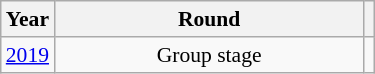<table class="wikitable" style="text-align: center; font-size:90%">
<tr>
<th>Year</th>
<th style="width:200px">Round</th>
<th></th>
</tr>
<tr>
<td><a href='#'>2019</a></td>
<td>Group stage</td>
<td></td>
</tr>
</table>
